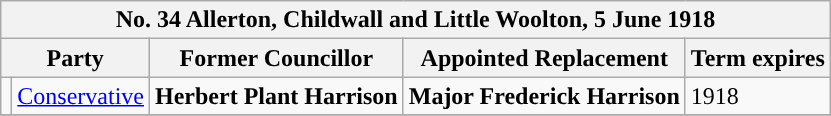<table class="wikitable">
<tr>
<th colspan="5"><strong>No. 34 Allerton, Childwall and Little Woolton, 5 June 1918</strong></th>
</tr>
<tr>
<th colspan="2">Party</th>
<th>Former Councillor</th>
<th>Appointed Replacement</th>
<th>Term expires</th>
</tr>
<tr>
<td style="background-color:"></td>
<td><a href='#'>Conservative</a></td>
<td><strong>Herbert Plant Harrison</strong></td>
<td><strong>Major Frederick Harrison</strong></td>
<td>1918</td>
</tr>
<tr>
</tr>
</table>
